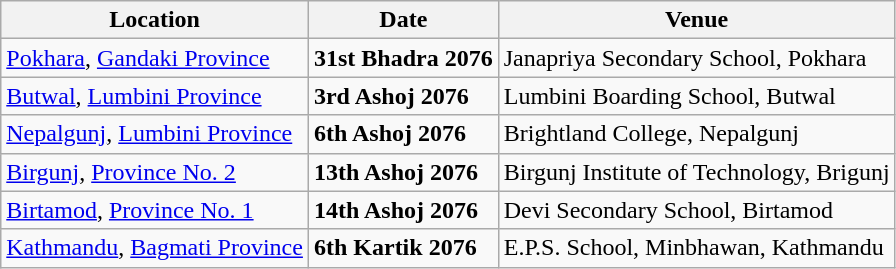<table class="wikitable">
<tr>
<th>Location</th>
<th>Date</th>
<th>Venue</th>
</tr>
<tr>
<td><a href='#'>Pokhara</a>, <a href='#'>Gandaki Province</a></td>
<td><strong>31st Bhadra 2076</strong></td>
<td>Janapriya Secondary School, Pokhara</td>
</tr>
<tr>
<td><a href='#'>Butwal</a>, <a href='#'>Lumbini Province</a></td>
<td><strong>3rd Ashoj 2076 </strong></td>
<td>Lumbini Boarding School, Butwal</td>
</tr>
<tr>
<td><a href='#'>Nepalgunj</a>, <a href='#'>Lumbini Province</a></td>
<td><strong> 6th Ashoj 2076 </strong></td>
<td>Brightland College, Nepalgunj</td>
</tr>
<tr>
<td><a href='#'>Birgunj</a>, <a href='#'>Province No. 2</a></td>
<td><strong>13th Ashoj 2076</strong></td>
<td>Birgunj Institute of Technology, Brigunj</td>
</tr>
<tr>
<td><a href='#'>Birtamod</a>, <a href='#'>Province No. 1</a></td>
<td><strong>14th Ashoj 2076 </strong></td>
<td>Devi Secondary School, Birtamod</td>
</tr>
<tr>
<td><a href='#'>Kathmandu</a>, <a href='#'>Bagmati Province</a></td>
<td><strong>6th Kartik 2076 </strong></td>
<td>E.P.S. School, Minbhawan, Kathmandu</td>
</tr>
</table>
